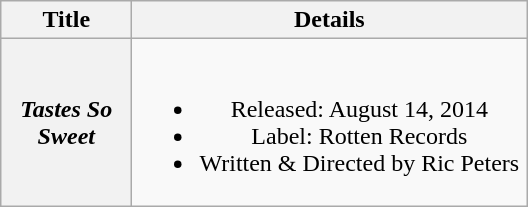<table class="wikitable plainrowheaders" style="text-align:center;">
<tr>
<th scope="col" style="width:5em;">Title</th>
<th scope="col" style="width:16em;">Details</th>
</tr>
<tr>
<th scope="row"><em>Tastes So Sweet</em></th>
<td><br><ul><li>Released: August 14, 2014</li><li>Label: Rotten Records</li><li>Written & Directed by Ric Peters</li></ul></td>
</tr>
</table>
